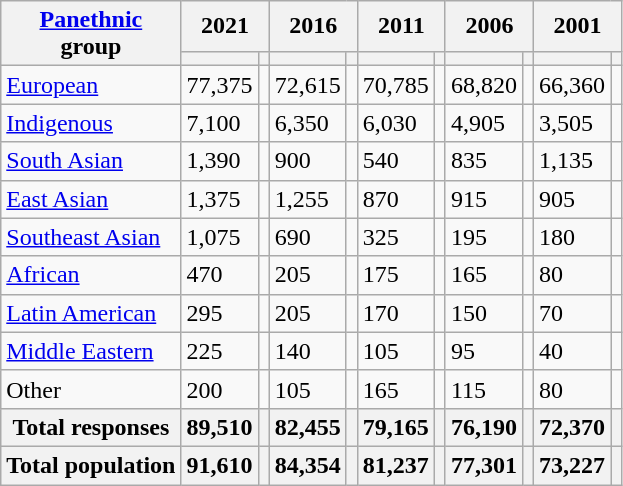<table class="wikitable collapsible sortable">
<tr>
<th rowspan="2"><a href='#'>Panethnic</a><br>group</th>
<th colspan="2">2021</th>
<th colspan="2">2016</th>
<th colspan="2">2011</th>
<th colspan="2">2006</th>
<th colspan="2">2001</th>
</tr>
<tr>
<th><a href='#'></a></th>
<th></th>
<th></th>
<th></th>
<th></th>
<th></th>
<th></th>
<th></th>
<th></th>
<th></th>
</tr>
<tr>
<td><a href='#'>European</a></td>
<td>77,375</td>
<td></td>
<td>72,615</td>
<td></td>
<td>70,785</td>
<td></td>
<td>68,820</td>
<td></td>
<td>66,360</td>
<td></td>
</tr>
<tr>
<td><a href='#'>Indigenous</a></td>
<td>7,100</td>
<td></td>
<td>6,350</td>
<td></td>
<td>6,030</td>
<td></td>
<td>4,905</td>
<td></td>
<td>3,505</td>
<td></td>
</tr>
<tr>
<td><a href='#'>South Asian</a></td>
<td>1,390</td>
<td></td>
<td>900</td>
<td></td>
<td>540</td>
<td></td>
<td>835</td>
<td></td>
<td>1,135</td>
<td></td>
</tr>
<tr>
<td><a href='#'>East Asian</a></td>
<td>1,375</td>
<td></td>
<td>1,255</td>
<td></td>
<td>870</td>
<td></td>
<td>915</td>
<td></td>
<td>905</td>
<td></td>
</tr>
<tr>
<td><a href='#'>Southeast Asian</a></td>
<td>1,075</td>
<td></td>
<td>690</td>
<td></td>
<td>325</td>
<td></td>
<td>195</td>
<td></td>
<td>180</td>
<td></td>
</tr>
<tr>
<td><a href='#'>African</a></td>
<td>470</td>
<td></td>
<td>205</td>
<td></td>
<td>175</td>
<td></td>
<td>165</td>
<td></td>
<td>80</td>
<td></td>
</tr>
<tr>
<td><a href='#'>Latin American</a></td>
<td>295</td>
<td></td>
<td>205</td>
<td></td>
<td>170</td>
<td></td>
<td>150</td>
<td></td>
<td>70</td>
<td></td>
</tr>
<tr>
<td><a href='#'>Middle Eastern</a></td>
<td>225</td>
<td></td>
<td>140</td>
<td></td>
<td>105</td>
<td></td>
<td>95</td>
<td></td>
<td>40</td>
<td></td>
</tr>
<tr>
<td>Other</td>
<td>200</td>
<td></td>
<td>105</td>
<td></td>
<td>165</td>
<td></td>
<td>115</td>
<td></td>
<td>80</td>
<td></td>
</tr>
<tr>
<th>Total responses</th>
<th>89,510</th>
<th></th>
<th>82,455</th>
<th></th>
<th>79,165</th>
<th></th>
<th>76,190</th>
<th></th>
<th>72,370</th>
<th></th>
</tr>
<tr>
<th>Total population </th>
<th>91,610</th>
<th></th>
<th>84,354</th>
<th></th>
<th>81,237</th>
<th></th>
<th>77,301</th>
<th></th>
<th>73,227</th>
<th></th>
</tr>
</table>
